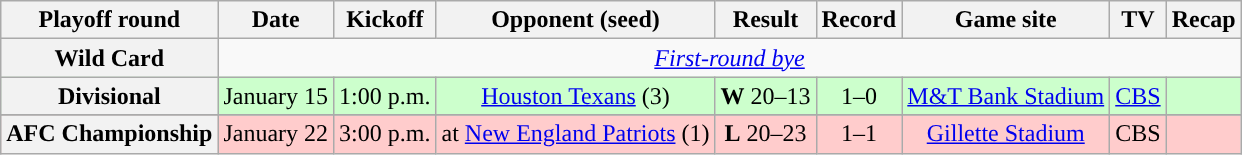<table class="wikitable" align="center" style="font-size: 100%">
<tr>
<th>Playoff round</th>
<th>Date</th>
<th>Kickoff</th>
<th>Opponent (seed)</th>
<th>Result</th>
<th>Record</th>
<th>Game site</th>
<th>TV</th>
<th>Recap</th>
</tr>
<tr>
<th>Wild Card</th>
<td colspan="9" align="center"><em><a href='#'>First-round bye</a></em></td>
</tr>
<tr style="background:#cfc">
<th>Divisional</th>
<td style="text-align:center;">January 15</td>
<td style="text-align:center;">1:00 p.m.</td>
<td style="text-align:center;"><a href='#'>Houston Texans</a> (3)</td>
<td style="text-align:center;"><strong>W</strong> 20–13</td>
<td style="text-align:center;">1–0</td>
<td style="text-align:center;"><a href='#'>M&T Bank Stadium</a></td>
<td style="text-align:center;"><a href='#'>CBS</a></td>
<td style="text-align:center;"></td>
</tr>
<tr>
</tr>
<tr style="background:#fcc">
<th>AFC Championship</th>
<td style="text-align:center;">January 22</td>
<td style="text-align:center;">3:00 p.m.</td>
<td style="text-align:center;">at <a href='#'>New England Patriots</a> (1)</td>
<td style="text-align:center;"><strong>L</strong> 20–23</td>
<td style="text-align:center;">1–1</td>
<td style="text-align:center;"><a href='#'>Gillette Stadium</a></td>
<td style="text-align:center;">CBS</td>
<td style="text-align:center;"></td>
</tr>
</table>
